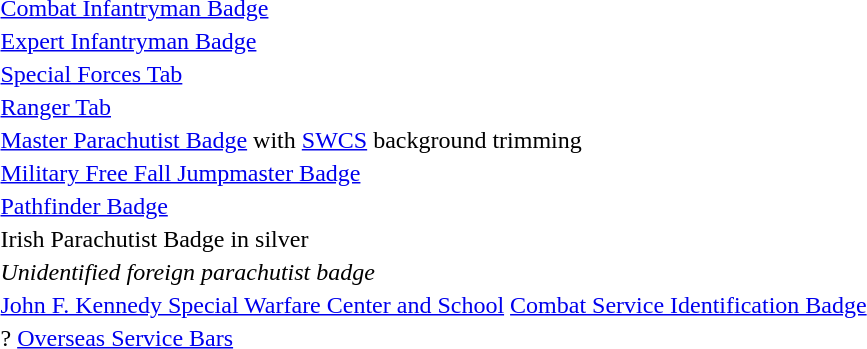<table>
<tr>
<td></td>
<td><a href='#'>Combat Infantryman Badge</a></td>
</tr>
<tr>
<td></td>
<td><a href='#'>Expert Infantryman Badge</a></td>
</tr>
<tr>
<td></td>
<td><a href='#'>Special Forces Tab</a></td>
</tr>
<tr>
<td></td>
<td><a href='#'>Ranger Tab</a></td>
</tr>
<tr>
<td><span></span></td>
<td><a href='#'>Master Parachutist Badge</a> with <a href='#'>SWCS</a> background trimming</td>
</tr>
<tr>
<td></td>
<td><a href='#'>Military Free Fall Jumpmaster Badge</a></td>
</tr>
<tr>
<td></td>
<td><a href='#'>Pathfinder Badge</a></td>
</tr>
<tr>
<td></td>
<td>Irish Parachutist Badge in silver</td>
</tr>
<tr>
<td></td>
<td><em>Unidentified foreign parachutist badge</em></td>
</tr>
<tr>
<td></td>
<td><a href='#'>John F. Kennedy Special Warfare Center and School</a> <a href='#'>Combat Service Identification Badge</a></td>
</tr>
<tr>
<td></td>
<td>? <a href='#'>Overseas Service Bars</a></td>
</tr>
</table>
